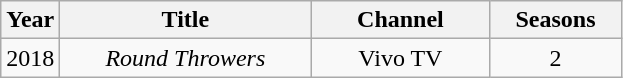<table class="wikitable" style="text-align:center">
<tr>
<th scope="col" style="width:2em">Year</th>
<th scope="col" style="width:10em">Title</th>
<th scope="col" style="width:7em">Channel</th>
<th scope="col" style="width:5em">Seasons</th>
</tr>
<tr>
<td>2018</td>
<td><em>Round Throwers</em></td>
<td>Vivo TV</td>
<td>2</td>
</tr>
</table>
